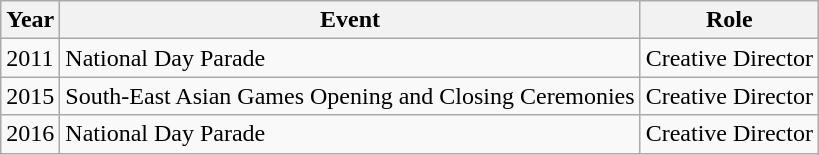<table class="wikitable">
<tr>
<th>Year</th>
<th>Event</th>
<th>Role</th>
</tr>
<tr>
<td>2011</td>
<td>National Day Parade</td>
<td>Creative Director</td>
</tr>
<tr>
<td>2015</td>
<td>South-East Asian Games Opening and Closing Ceremonies</td>
<td>Creative Director</td>
</tr>
<tr>
<td>2016</td>
<td>National Day Parade</td>
<td>Creative Director</td>
</tr>
</table>
